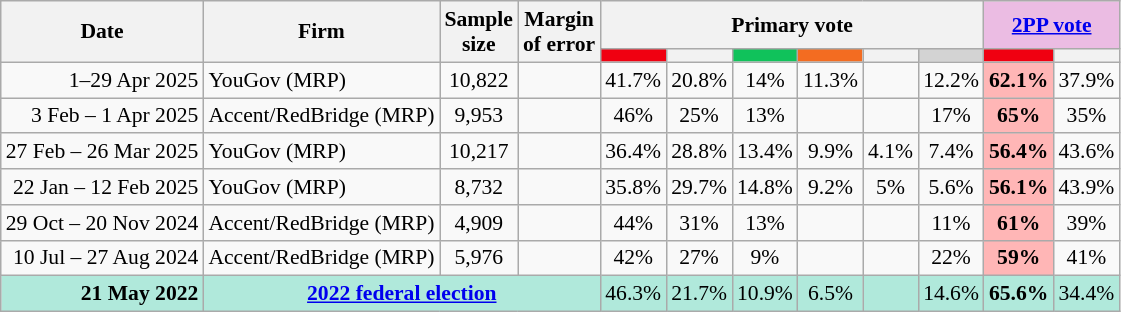<table class="nowrap wikitable tpl-blanktable" style=text-align:center;font-size:90%>
<tr>
<th rowspan=2>Date</th>
<th rowspan=2>Firm</th>
<th rowspan=2>Sample<br>size</th>
<th rowspan=2>Margin<br>of error</th>
<th colspan=6>Primary vote</th>
<th colspan=2 class=unsortable style=background:#ebbce3><a href='#'>2PP vote</a></th>
</tr>
<tr>
<th style="background:#F00011"></th>
<th style=background:></th>
<th style=background:#10C25B></th>
<th style=background:#f36c21></th>
<th style=background:></th>
<th style=background:lightgray></th>
<th style="background:#F00011"></th>
<th style=background:></th>
</tr>
<tr>
<td align=right>1–29 Apr 2025</td>
<td align=left>YouGov (MRP)</td>
<td>10,822</td>
<td></td>
<td>41.7%</td>
<td>20.8%</td>
<td>14%</td>
<td>11.3%</td>
<td></td>
<td>12.2%</td>
<th style="background:#FFB6B6">62.1%</th>
<td>37.9%</td>
</tr>
<tr>
<td align=right>3 Feb – 1 Apr 2025</td>
<td align=left>Accent/RedBridge (MRP)</td>
<td>9,953</td>
<td></td>
<td>46%</td>
<td>25%</td>
<td>13%</td>
<td></td>
<td></td>
<td>17%</td>
<th style="background:#FFB6B6">65%</th>
<td>35%</td>
</tr>
<tr>
<td align=right>27 Feb – 26 Mar 2025</td>
<td align=left>YouGov (MRP)</td>
<td>10,217</td>
<td></td>
<td>36.4%</td>
<td>28.8%</td>
<td>13.4%</td>
<td>9.9%</td>
<td>4.1%</td>
<td>7.4%</td>
<th style="background:#FFB6B6">56.4%</th>
<td>43.6%</td>
</tr>
<tr>
<td align=right>22 Jan – 12 Feb 2025</td>
<td align=left>YouGov (MRP)</td>
<td>8,732</td>
<td></td>
<td>35.8%</td>
<td>29.7%</td>
<td>14.8%</td>
<td>9.2%</td>
<td>5%</td>
<td>5.6%</td>
<th style="background:#FFB6B6">56.1%</th>
<td>43.9%</td>
</tr>
<tr>
<td align=right>29 Oct – 20 Nov 2024</td>
<td align=left>Accent/RedBridge (MRP)</td>
<td>4,909</td>
<td></td>
<td>44%</td>
<td>31%</td>
<td>13%</td>
<td></td>
<td></td>
<td>11%</td>
<th style="background:#FFB6B6">61%</th>
<td>39%</td>
</tr>
<tr>
<td align=right>10 Jul – 27 Aug 2024</td>
<td align=left>Accent/RedBridge (MRP)</td>
<td>5,976</td>
<td></td>
<td>42%</td>
<td>27%</td>
<td>9%</td>
<td></td>
<td></td>
<td>22%</td>
<th style="background:#FFB6B6">59%</th>
<td>41%</td>
</tr>
<tr style="background:#b0e9db">
<td style="text-align:right" data-sort-value="21-May-2022"><strong>21 May 2022</strong></td>
<td colspan="3" style="text-align:center"><strong><a href='#'>2022 federal election</a></strong></td>
<td>46.3%</td>
<td>21.7%</td>
<td>10.9%</td>
<td>6.5%</td>
<td></td>
<td>14.6%</td>
<td><strong>65.6%</strong></td>
<td>34.4%</td>
</tr>
</table>
